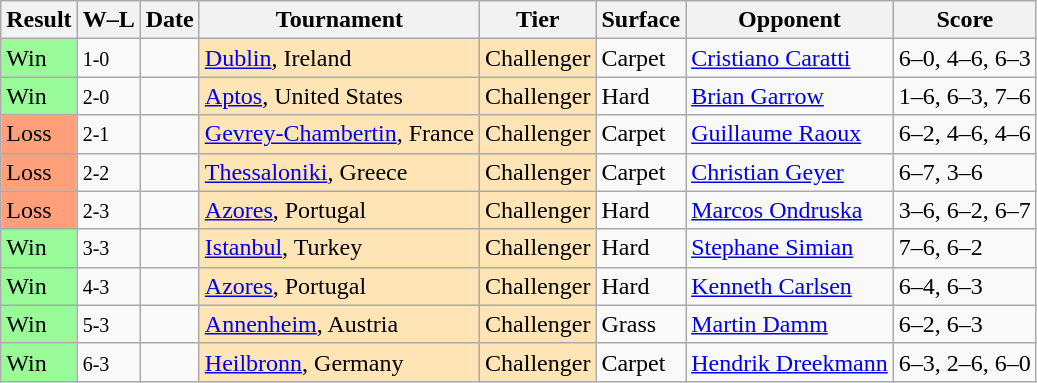<table class="sortable wikitable">
<tr>
<th>Result</th>
<th class="unsortable">W–L</th>
<th>Date</th>
<th>Tournament</th>
<th>Tier</th>
<th>Surface</th>
<th>Opponent</th>
<th class="unsortable">Score</th>
</tr>
<tr>
<td style="background:#98fb98;">Win</td>
<td><small>1-0</small></td>
<td></td>
<td style="background:moccasin;"><a href='#'>Dublin</a>, Ireland</td>
<td style="background:moccasin;">Challenger</td>
<td>Carpet</td>
<td> <a href='#'>Cristiano Caratti</a></td>
<td>6–0, 4–6, 6–3</td>
</tr>
<tr>
<td style="background:#98fb98;">Win</td>
<td><small>2-0</small></td>
<td></td>
<td style="background:moccasin;"><a href='#'>Aptos</a>, United States</td>
<td style="background:moccasin;">Challenger</td>
<td>Hard</td>
<td> <a href='#'>Brian Garrow</a></td>
<td>1–6, 6–3, 7–6</td>
</tr>
<tr>
<td style="background:#ffa07a;">Loss</td>
<td><small>2-1</small></td>
<td></td>
<td style="background:moccasin;"><a href='#'>Gevrey-Chambertin</a>, France</td>
<td style="background:moccasin;">Challenger</td>
<td>Carpet</td>
<td> <a href='#'>Guillaume Raoux</a></td>
<td>6–2, 4–6, 4–6</td>
</tr>
<tr>
<td style="background:#ffa07a;">Loss</td>
<td><small>2-2</small></td>
<td></td>
<td style="background:moccasin;"><a href='#'>Thessaloniki</a>, Greece</td>
<td style="background:moccasin;">Challenger</td>
<td>Carpet</td>
<td> <a href='#'>Christian Geyer</a></td>
<td>6–7, 3–6</td>
</tr>
<tr>
<td style="background:#ffa07a;">Loss</td>
<td><small>2-3</small></td>
<td></td>
<td style="background:moccasin;"><a href='#'>Azores</a>, Portugal</td>
<td style="background:moccasin;">Challenger</td>
<td>Hard</td>
<td> <a href='#'>Marcos Ondruska</a></td>
<td>3–6, 6–2, 6–7</td>
</tr>
<tr>
<td style="background:#98fb98;">Win</td>
<td><small>3-3</small></td>
<td></td>
<td style="background:moccasin;"><a href='#'>Istanbul</a>, Turkey</td>
<td style="background:moccasin;">Challenger</td>
<td>Hard</td>
<td> <a href='#'>Stephane Simian</a></td>
<td>7–6, 6–2</td>
</tr>
<tr>
<td style="background:#98fb98;">Win</td>
<td><small>4-3</small></td>
<td></td>
<td style="background:moccasin;"><a href='#'>Azores</a>, Portugal</td>
<td style="background:moccasin;">Challenger</td>
<td>Hard</td>
<td> <a href='#'>Kenneth Carlsen</a></td>
<td>6–4, 6–3</td>
</tr>
<tr>
<td style="background:#98fb98;">Win</td>
<td><small>5-3</small></td>
<td></td>
<td style="background:moccasin;"><a href='#'>Annenheim</a>, Austria</td>
<td style="background:moccasin;">Challenger</td>
<td>Grass</td>
<td> <a href='#'>Martin Damm</a></td>
<td>6–2, 6–3</td>
</tr>
<tr>
<td style="background:#98fb98;">Win</td>
<td><small>6-3</small></td>
<td></td>
<td style="background:moccasin;"><a href='#'>Heilbronn</a>, Germany</td>
<td style="background:moccasin;">Challenger</td>
<td>Carpet</td>
<td> <a href='#'>Hendrik Dreekmann</a></td>
<td>6–3, 2–6, 6–0</td>
</tr>
</table>
